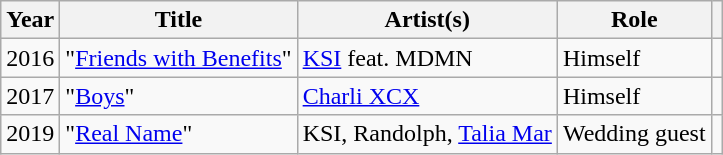<table class="wikitable plainrowheaders" style="margin-right: 0;">
<tr>
<th scope="col">Year</th>
<th scope="col">Title</th>
<th scope="col">Artist(s)</th>
<th>Role</th>
<th scope="col" class="unsortable"></th>
</tr>
<tr>
<td>2016</td>
<td scope="row">"<a href='#'>Friends with Benefits</a>"</td>
<td><a href='#'>KSI</a> feat. MDMN</td>
<td>Himself</td>
<td style="text-align:center;"></td>
</tr>
<tr>
<td>2017</td>
<td scope="row">"<a href='#'>Boys</a>"</td>
<td><a href='#'>Charli XCX</a></td>
<td>Himself</td>
<td style="text-align:center;"></td>
</tr>
<tr>
<td>2019</td>
<td scope="row">"<a href='#'>Real Name</a>"</td>
<td>KSI, Randolph, <a href='#'>Talia Mar</a></td>
<td>Wedding guest</td>
<td style="text-align:center;"></td>
</tr>
</table>
